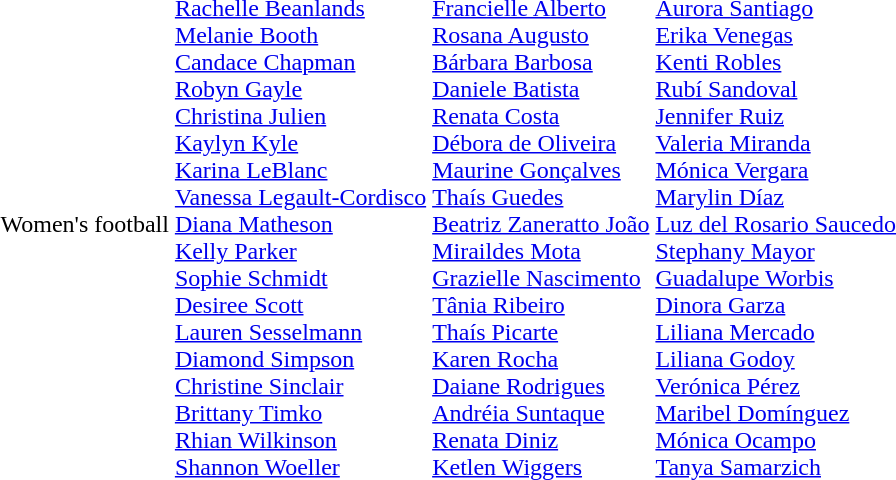<table>
<tr>
<td>Women's football</td>
<td><br><a href='#'>Rachelle Beanlands</a> <br><a href='#'>Melanie Booth</a><br><a href='#'>Candace Chapman</a><br><a href='#'>Robyn Gayle</a><br><a href='#'>Christina Julien</a><br><a href='#'>Kaylyn Kyle</a><br><a href='#'>Karina LeBlanc</a><br><a href='#'>Vanessa Legault-Cordisco</a><br><a href='#'>Diana Matheson</a><br><a href='#'>Kelly Parker</a><br><a href='#'>Sophie Schmidt</a><br><a href='#'>Desiree Scott</a><br><a href='#'>Lauren Sesselmann</a> <br><a href='#'>Diamond Simpson</a><br><a href='#'>Christine Sinclair</a><br><a href='#'>Brittany Timko</a><br><a href='#'>Rhian Wilkinson</a><br><a href='#'>Shannon Woeller</a></td>
<td><br><a href='#'>Francielle Alberto</a> <br><a href='#'>Rosana Augusto</a><br><a href='#'>Bárbara Barbosa</a><br><a href='#'>Daniele Batista</a><br><a href='#'>Renata Costa</a><br><a href='#'>Débora de Oliveira</a><br><a href='#'>Maurine Gonçalves</a><br><a href='#'>Thaís Guedes</a><br><a href='#'>Beatriz Zaneratto João</a><br><a href='#'>Miraildes Mota</a><br><a href='#'>Grazielle Nascimento</a><br><a href='#'>Tânia Ribeiro</a><br><a href='#'>Thaís Picarte</a> <br><a href='#'>Karen Rocha</a><br><a href='#'>Daiane Rodrigues</a><br><a href='#'>Andréia Suntaque</a><br><a href='#'>Renata Diniz</a><br><a href='#'>Ketlen Wiggers</a></td>
<td><br><a href='#'>Aurora Santiago</a><br><a href='#'>Erika Venegas</a><br><a href='#'>Kenti Robles</a><br><a href='#'>Rubí Sandoval</a><br><a href='#'>Jennifer Ruiz</a><br><a href='#'>Valeria Miranda</a><br><a href='#'>Mónica Vergara</a><br><a href='#'>Marylin Díaz</a><br><a href='#'>Luz del Rosario Saucedo</a><br><a href='#'>Stephany Mayor</a><br><a href='#'>Guadalupe Worbis</a><br><a href='#'>Dinora Garza</a><br><a href='#'>Liliana Mercado</a><br><a href='#'>Liliana Godoy</a><br><a href='#'>Verónica Pérez</a><br><a href='#'>Maribel Domínguez</a><br><a href='#'>Mónica Ocampo</a><br><a href='#'>Tanya Samarzich</a></td>
</tr>
</table>
